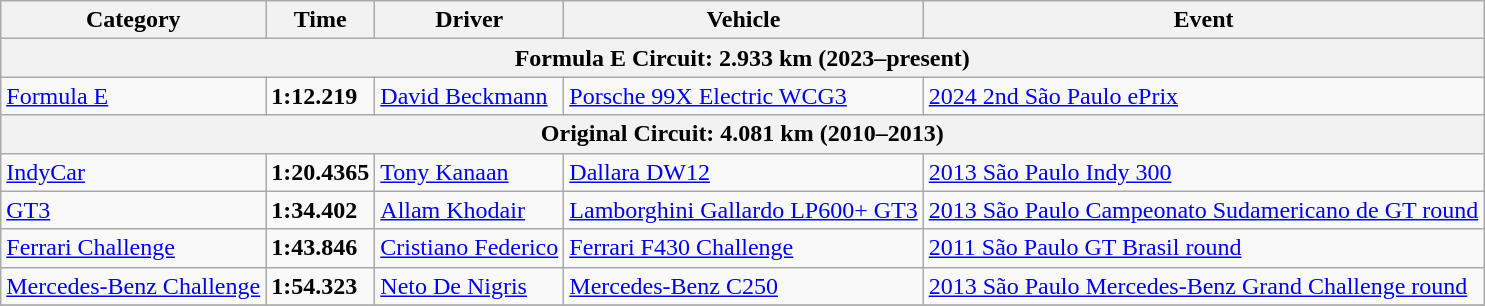<table class="wikitable">
<tr>
<th>Category</th>
<th>Time</th>
<th>Driver</th>
<th>Vehicle</th>
<th>Event</th>
</tr>
<tr>
<th colspan=5>Formula E Circuit: 2.933 km (2023–present)</th>
</tr>
<tr>
<td><a href='#'>Formula E</a></td>
<td><strong>1:12.219</strong></td>
<td><a href='#'>David Beckmann</a></td>
<td><a href='#'>Porsche 99X Electric WCG3</a></td>
<td><a href='#'>2024 2nd São Paulo ePrix</a></td>
</tr>
<tr>
<th colspan=5>Original Circuit: 4.081 km (2010–2013)</th>
</tr>
<tr>
<td><a href='#'>IndyCar</a></td>
<td><strong>1:20.4365</strong></td>
<td><a href='#'>Tony Kanaan</a></td>
<td><a href='#'>Dallara DW12</a></td>
<td><a href='#'>2013 São Paulo Indy 300</a></td>
</tr>
<tr>
<td><a href='#'>GT3</a></td>
<td><strong>1:34.402</strong></td>
<td><a href='#'>Allam Khodair</a></td>
<td><a href='#'>Lamborghini Gallardo LP600+ GT3</a></td>
<td><a href='#'>2013 São Paulo Campeonato Sudamericano de GT round</a></td>
</tr>
<tr>
<td><a href='#'>Ferrari Challenge</a></td>
<td><strong>1:43.846</strong></td>
<td><a href='#'>Cristiano Federico</a></td>
<td><a href='#'>Ferrari F430 Challenge</a></td>
<td><a href='#'>2011 São Paulo GT Brasil round</a></td>
</tr>
<tr>
<td><a href='#'>Mercedes-Benz Challenge</a></td>
<td><strong>1:54.323</strong></td>
<td><a href='#'>Neto De Nigris</a></td>
<td><a href='#'>Mercedes-Benz C250</a></td>
<td><a href='#'>2013 São Paulo Mercedes-Benz Grand Challenge round</a></td>
</tr>
<tr>
</tr>
</table>
